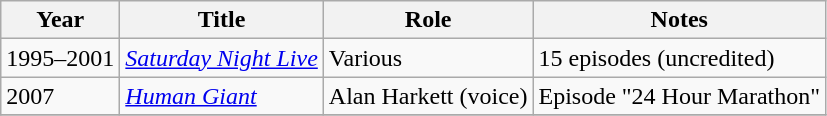<table class="wikitable">
<tr>
<th>Year</th>
<th>Title</th>
<th>Role</th>
<th>Notes</th>
</tr>
<tr>
<td>1995–2001</td>
<td><em><a href='#'>Saturday Night Live</a></em></td>
<td>Various</td>
<td>15 episodes (uncredited)</td>
</tr>
<tr>
<td>2007</td>
<td><em><a href='#'>Human Giant</a></em></td>
<td>Alan Harkett (voice)</td>
<td>Episode "24 Hour Marathon"</td>
</tr>
<tr>
</tr>
</table>
